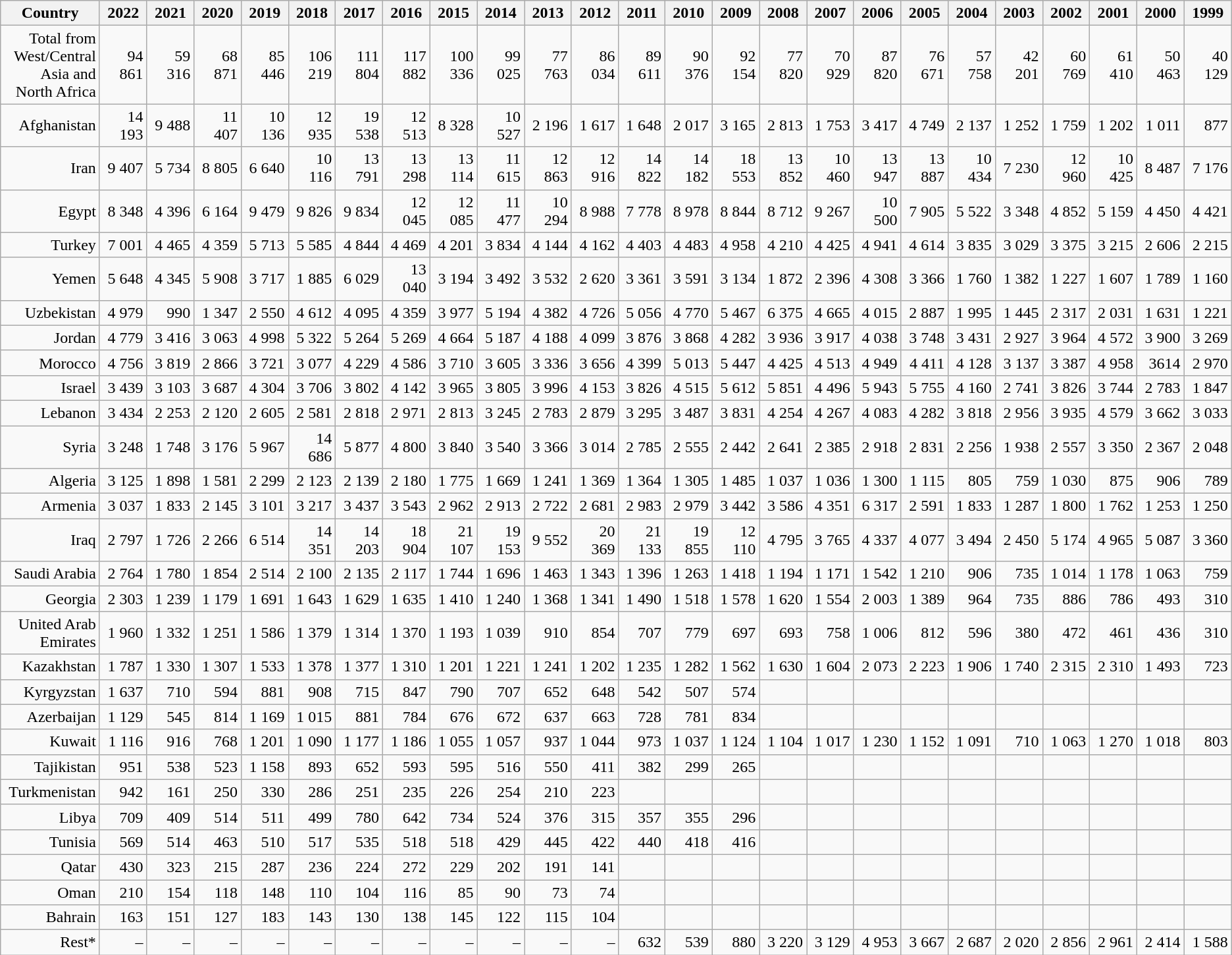<table class="wikitable" style="text-align: right;">
<tr>
<th style="width:120pt;">Country</th>
<th style="width:120pt;">2022</th>
<th style="width:120pt;">2021</th>
<th style="width:120pt;">2020</th>
<th style="width:120pt;">2019</th>
<th style="width:120pt;">2018</th>
<th style="width:120pt;">2017</th>
<th style="width:120pt;">2016</th>
<th style="width:120pt;">2015</th>
<th style="width:120pt;">2014</th>
<th style="width:120pt;">2013</th>
<th style="width:120pt;">2012</th>
<th style="width:120pt;">2011</th>
<th style="width:120pt;">2010</th>
<th style="width:120pt;">2009</th>
<th style="width:120pt;">2008</th>
<th style="width:120pt;">2007</th>
<th style="width:120pt;">2006</th>
<th style="width:120pt;">2005</th>
<th style="width:120pt;">2004</th>
<th style="width:120pt;">2003</th>
<th style="width:120pt;">2002</th>
<th style="width:120pt;">2001</th>
<th style="width:120pt;">2000</th>
<th style="width:120pt;">1999</th>
</tr>
<tr>
<td>Total from West/Central Asia and North Africa</td>
<td>94 861</td>
<td>59 316</td>
<td>68 871</td>
<td>85 446</td>
<td>106 219</td>
<td>111 804</td>
<td>117 882</td>
<td>100 336</td>
<td>99 025</td>
<td>77 763</td>
<td>86 034</td>
<td>89 611</td>
<td>90 376</td>
<td>92 154</td>
<td>77 820</td>
<td>70 929</td>
<td>87 820</td>
<td>76 671</td>
<td>57 758</td>
<td>42 201</td>
<td>60 769</td>
<td>61 410</td>
<td>50 463</td>
<td>40 129</td>
</tr>
<tr>
<td>Afghanistan</td>
<td>14 193</td>
<td>9 488</td>
<td>11 407</td>
<td>10 136</td>
<td>12 935</td>
<td>19 538</td>
<td>12 513</td>
<td>8 328</td>
<td>10 527</td>
<td>2 196</td>
<td>1 617</td>
<td>1 648</td>
<td>2 017</td>
<td>3 165</td>
<td>2 813</td>
<td>1 753</td>
<td>3 417</td>
<td>4 749</td>
<td>2 137</td>
<td>1 252</td>
<td>1 759</td>
<td>1 202</td>
<td>1 011</td>
<td>877</td>
</tr>
<tr>
<td>Iran</td>
<td>9 407</td>
<td>5 734</td>
<td>8 805</td>
<td>6 640</td>
<td>10 116</td>
<td>13 791</td>
<td>13 298</td>
<td>13 114</td>
<td>11 615</td>
<td>12 863</td>
<td>12 916</td>
<td>14 822</td>
<td>14 182</td>
<td>18 553</td>
<td>13 852</td>
<td>10 460</td>
<td>13 947</td>
<td>13 887</td>
<td>10 434</td>
<td>7 230</td>
<td>12 960</td>
<td>10 425</td>
<td>8 487</td>
<td>7 176</td>
</tr>
<tr>
<td>Egypt</td>
<td>8 348</td>
<td>4 396</td>
<td>6 164</td>
<td>9 479</td>
<td>9 826</td>
<td>9 834</td>
<td>12 045</td>
<td>12 085</td>
<td>11 477</td>
<td>10 294</td>
<td>8 988</td>
<td>7 778</td>
<td>8 978</td>
<td>8 844</td>
<td>8 712</td>
<td>9 267</td>
<td>10 500</td>
<td>7 905</td>
<td>5 522</td>
<td>3 348</td>
<td>4 852</td>
<td>5 159</td>
<td>4 450</td>
<td>4 421</td>
</tr>
<tr>
<td>Turkey</td>
<td>7 001</td>
<td>4 465</td>
<td>4 359</td>
<td>5 713</td>
<td>5 585</td>
<td>4 844</td>
<td>4 469</td>
<td>4 201</td>
<td>3 834</td>
<td>4 144</td>
<td>4 162</td>
<td>4 403</td>
<td>4 483</td>
<td>4 958</td>
<td>4 210</td>
<td>4 425</td>
<td>4 941</td>
<td>4 614</td>
<td>3 835</td>
<td>3 029</td>
<td>3 375</td>
<td>3 215</td>
<td>2 606</td>
<td>2 215</td>
</tr>
<tr>
<td>Yemen</td>
<td>5 648</td>
<td>4 345</td>
<td>5 908</td>
<td>3 717</td>
<td>1 885</td>
<td>6 029</td>
<td>13 040</td>
<td>3 194</td>
<td>3 492</td>
<td>3 532</td>
<td>2 620</td>
<td>3 361</td>
<td>3 591</td>
<td>3 134</td>
<td>1 872</td>
<td>2 396</td>
<td>4 308</td>
<td>3 366</td>
<td>1 760</td>
<td>1 382</td>
<td>1 227</td>
<td>1 607</td>
<td>1 789</td>
<td>1 160</td>
</tr>
<tr>
<td>Uzbekistan</td>
<td>4 979</td>
<td>990</td>
<td>1 347</td>
<td>2 550</td>
<td>4 612</td>
<td>4 095</td>
<td>4 359</td>
<td>3 977</td>
<td>5 194</td>
<td>4 382</td>
<td>4 726</td>
<td>5 056</td>
<td>4 770</td>
<td>5 467</td>
<td>6 375</td>
<td>4 665</td>
<td>4 015</td>
<td>2 887</td>
<td>1 995</td>
<td>1 445</td>
<td>2 317</td>
<td>2 031</td>
<td>1 631</td>
<td>1 221</td>
</tr>
<tr>
<td>Jordan</td>
<td>4 779</td>
<td>3 416</td>
<td>3 063</td>
<td>4 998</td>
<td>5 322</td>
<td>5 264</td>
<td>5 269</td>
<td>4 664</td>
<td>5 187</td>
<td>4 188</td>
<td>4 099</td>
<td>3 876</td>
<td>3 868</td>
<td>4 282</td>
<td>3 936</td>
<td>3 917</td>
<td>4 038</td>
<td>3 748</td>
<td>3 431</td>
<td>2 927</td>
<td>3 964</td>
<td>4 572</td>
<td>3 900</td>
<td>3 269</td>
</tr>
<tr>
<td>Morocco</td>
<td>4 756</td>
<td>3 819</td>
<td>2 866</td>
<td>3 721</td>
<td>3 077</td>
<td>4 229</td>
<td>4 586</td>
<td>3 710</td>
<td>3 605</td>
<td>3 336</td>
<td>3 656</td>
<td>4 399</td>
<td>5 013</td>
<td>5 447</td>
<td>4 425</td>
<td>4 513</td>
<td>4 949</td>
<td>4 411</td>
<td>4 128</td>
<td>3 137</td>
<td>3 387</td>
<td>4 958</td>
<td>3614</td>
<td>2 970</td>
</tr>
<tr>
<td>Israel</td>
<td>3 439</td>
<td>3 103</td>
<td>3 687</td>
<td>4 304</td>
<td>3 706</td>
<td>3 802</td>
<td>4 142</td>
<td>3 965</td>
<td>3 805</td>
<td>3 996</td>
<td>4 153</td>
<td>3 826</td>
<td>4 515</td>
<td>5 612</td>
<td>5 851</td>
<td>4 496</td>
<td>5 943</td>
<td>5 755</td>
<td>4 160</td>
<td>2 741</td>
<td>3 826</td>
<td>3 744</td>
<td>2 783</td>
<td>1 847</td>
</tr>
<tr>
<td>Lebanon</td>
<td>3 434</td>
<td>2 253</td>
<td>2 120</td>
<td>2 605</td>
<td>2 581</td>
<td>2 818</td>
<td>2 971</td>
<td>2 813</td>
<td>3 245</td>
<td>2 783</td>
<td>2 879</td>
<td>3 295</td>
<td>3 487</td>
<td>3 831</td>
<td>4 254</td>
<td>4 267</td>
<td>4 083</td>
<td>4 282</td>
<td>3 818</td>
<td>2 956</td>
<td>3 935</td>
<td>4 579</td>
<td>3 662</td>
<td>3 033</td>
</tr>
<tr>
<td>Syria</td>
<td>3 248</td>
<td>1 748</td>
<td>3 176</td>
<td>5 967</td>
<td>14 686</td>
<td>5 877</td>
<td>4 800</td>
<td>3 840</td>
<td>3 540</td>
<td>3 366</td>
<td>3 014</td>
<td>2 785</td>
<td>2 555</td>
<td>2 442</td>
<td>2 641</td>
<td>2 385</td>
<td>2 918</td>
<td>2 831</td>
<td>2 256</td>
<td>1 938</td>
<td>2 557</td>
<td>3 350</td>
<td>2 367</td>
<td>2 048</td>
</tr>
<tr>
<td>Algeria</td>
<td>3 125</td>
<td>1 898</td>
<td>1 581</td>
<td>2 299</td>
<td>2 123</td>
<td>2 139</td>
<td>2 180</td>
<td>1 775</td>
<td>1 669</td>
<td>1 241</td>
<td>1 369</td>
<td>1 364</td>
<td>1 305</td>
<td>1 485</td>
<td>1 037</td>
<td>1 036</td>
<td>1 300</td>
<td>1 115</td>
<td>805</td>
<td>759</td>
<td>1 030</td>
<td>875</td>
<td>906</td>
<td>789</td>
</tr>
<tr>
<td>Armenia</td>
<td>3 037</td>
<td>1 833</td>
<td>2 145</td>
<td>3 101</td>
<td>3 217</td>
<td>3 437</td>
<td>3 543</td>
<td>2 962</td>
<td>2 913</td>
<td>2 722</td>
<td>2 681</td>
<td>2 983</td>
<td>2 979</td>
<td>3 442</td>
<td>3 586</td>
<td>4 351</td>
<td>6 317</td>
<td>2 591</td>
<td>1 833</td>
<td>1 287</td>
<td>1 800</td>
<td>1 762</td>
<td>1 253</td>
<td>1 250</td>
</tr>
<tr>
<td>Iraq</td>
<td>2 797</td>
<td>1 726</td>
<td>2 266</td>
<td>6 514</td>
<td>14 351</td>
<td>14 203</td>
<td>18 904</td>
<td>21 107</td>
<td>19 153</td>
<td>9 552</td>
<td>20 369</td>
<td>21 133</td>
<td>19 855</td>
<td>12 110</td>
<td>4 795</td>
<td>3 765</td>
<td>4 337</td>
<td>4 077</td>
<td>3 494</td>
<td>2 450</td>
<td>5 174</td>
<td>4 965</td>
<td>5 087</td>
<td>3 360</td>
</tr>
<tr>
<td>Saudi Arabia</td>
<td>2 764</td>
<td>1 780</td>
<td>1 854</td>
<td>2 514</td>
<td>2 100</td>
<td>2 135</td>
<td>2 117</td>
<td>1 744</td>
<td>1 696</td>
<td>1 463</td>
<td>1 343</td>
<td>1 396</td>
<td>1 263</td>
<td>1 418</td>
<td>1 194</td>
<td>1 171</td>
<td>1 542</td>
<td>1 210</td>
<td>906</td>
<td>735</td>
<td>1 014</td>
<td>1 178</td>
<td>1 063</td>
<td>759</td>
</tr>
<tr>
<td>Georgia</td>
<td>2 303</td>
<td>1 239</td>
<td>1 179</td>
<td>1 691</td>
<td>1 643</td>
<td>1 629</td>
<td>1 635</td>
<td>1 410</td>
<td>1 240</td>
<td>1 368</td>
<td>1 341</td>
<td>1 490</td>
<td>1 518</td>
<td>1 578</td>
<td>1 620</td>
<td>1 554</td>
<td>2 003</td>
<td>1 389</td>
<td>964</td>
<td>735</td>
<td>886</td>
<td>786</td>
<td>493</td>
<td>310</td>
</tr>
<tr>
<td>United Arab Emirates</td>
<td>1 960</td>
<td>1 332</td>
<td>1 251</td>
<td>1 586</td>
<td>1 379</td>
<td>1 314</td>
<td>1 370</td>
<td>1 193</td>
<td>1 039</td>
<td>910</td>
<td>854</td>
<td>707</td>
<td>779</td>
<td>697</td>
<td>693</td>
<td>758</td>
<td>1 006</td>
<td>812</td>
<td>596</td>
<td>380</td>
<td>472</td>
<td>461</td>
<td>436</td>
<td>310</td>
</tr>
<tr>
<td>Kazakhstan</td>
<td>1 787</td>
<td>1 330</td>
<td>1 307</td>
<td>1 533</td>
<td>1 378</td>
<td>1 377</td>
<td>1 310</td>
<td>1 201</td>
<td>1 221</td>
<td>1 241</td>
<td>1 202</td>
<td>1 235</td>
<td>1 282</td>
<td>1 562</td>
<td>1 630</td>
<td>1 604</td>
<td>2 073</td>
<td>2 223</td>
<td>1 906</td>
<td>1 740</td>
<td>2 315</td>
<td>2 310</td>
<td>1 493</td>
<td>723</td>
</tr>
<tr>
<td>Kyrgyzstan</td>
<td>1 637</td>
<td>710</td>
<td>594</td>
<td>881</td>
<td>908</td>
<td>715</td>
<td>847</td>
<td>790</td>
<td>707</td>
<td>652</td>
<td>648</td>
<td>542</td>
<td>507</td>
<td>574</td>
<td></td>
<td></td>
<td></td>
<td></td>
<td></td>
<td></td>
<td></td>
<td></td>
<td></td>
<td></td>
</tr>
<tr>
<td>Azerbaijan</td>
<td>1 129</td>
<td>545</td>
<td>814</td>
<td>1 169</td>
<td>1 015</td>
<td>881</td>
<td>784</td>
<td>676</td>
<td>672</td>
<td>637</td>
<td>663</td>
<td>728</td>
<td>781</td>
<td>834</td>
<td></td>
<td></td>
<td></td>
<td></td>
<td></td>
<td></td>
<td></td>
<td></td>
<td></td>
<td></td>
</tr>
<tr>
<td>Kuwait</td>
<td>1 116</td>
<td>916</td>
<td>768</td>
<td>1 201</td>
<td>1 090</td>
<td>1 177</td>
<td>1 186</td>
<td>1 055</td>
<td>1 057</td>
<td>937</td>
<td>1 044</td>
<td>973</td>
<td>1 037</td>
<td>1 124</td>
<td>1 104</td>
<td>1 017</td>
<td>1 230</td>
<td>1 152</td>
<td>1 091</td>
<td>710</td>
<td>1 063</td>
<td>1 270</td>
<td>1 018</td>
<td>803</td>
</tr>
<tr>
<td>Tajikistan</td>
<td>951</td>
<td>538</td>
<td>523</td>
<td>1 158</td>
<td>893</td>
<td>652</td>
<td>593</td>
<td>595</td>
<td>516</td>
<td>550</td>
<td>411</td>
<td>382</td>
<td>299</td>
<td>265</td>
<td></td>
<td></td>
<td></td>
<td></td>
<td></td>
<td></td>
<td></td>
<td></td>
<td></td>
<td></td>
</tr>
<tr>
<td>Turkmenistan</td>
<td>942</td>
<td>161</td>
<td>250</td>
<td>330</td>
<td>286</td>
<td>251</td>
<td>235</td>
<td>226</td>
<td>254</td>
<td>210</td>
<td>223</td>
<td></td>
<td></td>
<td></td>
<td></td>
<td></td>
<td></td>
<td></td>
<td></td>
<td></td>
<td></td>
<td></td>
<td></td>
<td></td>
</tr>
<tr>
<td>Libya</td>
<td>709</td>
<td>409</td>
<td>514</td>
<td>511</td>
<td>499</td>
<td>780</td>
<td>642</td>
<td>734</td>
<td>524</td>
<td>376</td>
<td>315</td>
<td>357</td>
<td>355</td>
<td>296</td>
<td></td>
<td></td>
<td></td>
<td></td>
<td></td>
<td></td>
<td></td>
<td></td>
<td></td>
<td></td>
</tr>
<tr>
<td>Tunisia</td>
<td>569</td>
<td>514</td>
<td>463</td>
<td>510</td>
<td>517</td>
<td>535</td>
<td>518</td>
<td>518</td>
<td>429</td>
<td>445</td>
<td>422</td>
<td>440</td>
<td>418</td>
<td>416</td>
<td></td>
<td></td>
<td></td>
<td></td>
<td></td>
<td></td>
<td></td>
<td></td>
<td></td>
<td></td>
</tr>
<tr>
<td>Qatar</td>
<td>430</td>
<td>323</td>
<td>215</td>
<td>287</td>
<td>236</td>
<td>224</td>
<td>272</td>
<td>229</td>
<td>202</td>
<td>191</td>
<td>141</td>
<td></td>
<td></td>
<td></td>
<td></td>
<td></td>
<td></td>
<td></td>
<td></td>
<td></td>
<td></td>
<td></td>
<td></td>
<td></td>
</tr>
<tr>
<td>Oman</td>
<td>210</td>
<td>154</td>
<td>118</td>
<td>148</td>
<td>110</td>
<td>104</td>
<td>116</td>
<td>85</td>
<td>90</td>
<td>73</td>
<td>74</td>
<td></td>
<td></td>
<td></td>
<td></td>
<td></td>
<td></td>
<td></td>
<td></td>
<td></td>
<td></td>
<td></td>
<td></td>
<td></td>
</tr>
<tr>
<td>Bahrain</td>
<td>163</td>
<td>151</td>
<td>127</td>
<td>183</td>
<td>143</td>
<td>130</td>
<td>138</td>
<td>145</td>
<td>122</td>
<td>115</td>
<td>104</td>
<td></td>
<td></td>
<td></td>
<td></td>
<td></td>
<td></td>
<td></td>
<td></td>
<td></td>
<td></td>
<td></td>
<td></td>
<td></td>
</tr>
<tr>
<td>Rest*</td>
<td>–</td>
<td>–</td>
<td>–</td>
<td>–</td>
<td>–</td>
<td>–</td>
<td>–</td>
<td>–</td>
<td>–</td>
<td>–</td>
<td>–</td>
<td>632</td>
<td>539</td>
<td>880</td>
<td>3 220</td>
<td>3 129</td>
<td>4 953</td>
<td>3 667</td>
<td>2 687</td>
<td>2 020</td>
<td>2 856</td>
<td>2 961</td>
<td>2 414</td>
<td>1 588</td>
</tr>
</table>
